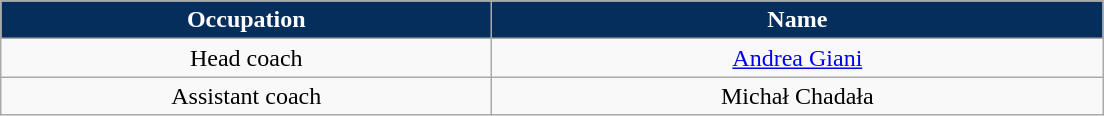<table class="wikitable" style="font-size:100%; text-align:center">
<tr>
<th style="width:20em; color:#FFFFFF; background-color:#052E5D">Occupation</th>
<th colspan="2" style="width:25em; color:#FFFFFF; background-color:#052E5D">Name</th>
</tr>
<tr>
<td>Head coach</td>
<td colspan="2"> <a href='#'>Andrea Giani</a></td>
</tr>
<tr>
<td>Assistant coach</td>
<td colspan="2"> Michał Chadała</td>
</tr>
</table>
